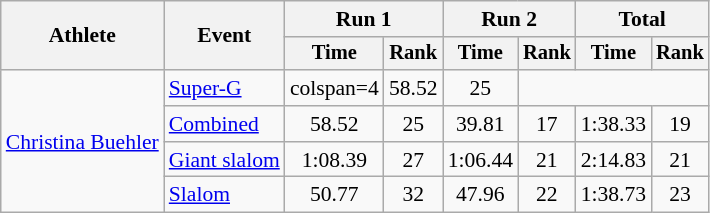<table class="wikitable" style="font-size:90%">
<tr>
<th rowspan=2>Athlete</th>
<th rowspan=2>Event</th>
<th colspan=2>Run 1</th>
<th colspan=2>Run 2</th>
<th colspan=2>Total</th>
</tr>
<tr style="font-size:95%">
<th>Time</th>
<th>Rank</th>
<th>Time</th>
<th>Rank</th>
<th>Time</th>
<th>Rank</th>
</tr>
<tr align=center>
<td align="left" rowspan="4"><a href='#'>Christina Buehler</a></td>
<td align="left"><a href='#'>Super-G</a></td>
<td>colspan=4</td>
<td>58.52</td>
<td>25</td>
</tr>
<tr align=center>
<td align="left"><a href='#'>Combined</a></td>
<td>58.52</td>
<td>25</td>
<td>39.81</td>
<td>17</td>
<td>1:38.33</td>
<td>19</td>
</tr>
<tr align=center>
<td align="left"><a href='#'>Giant slalom</a></td>
<td>1:08.39</td>
<td>27</td>
<td>1:06.44</td>
<td>21</td>
<td>2:14.83</td>
<td>21</td>
</tr>
<tr align=center>
<td align="left"><a href='#'>Slalom</a></td>
<td>50.77</td>
<td>32</td>
<td>47.96</td>
<td>22</td>
<td>1:38.73</td>
<td>23</td>
</tr>
</table>
